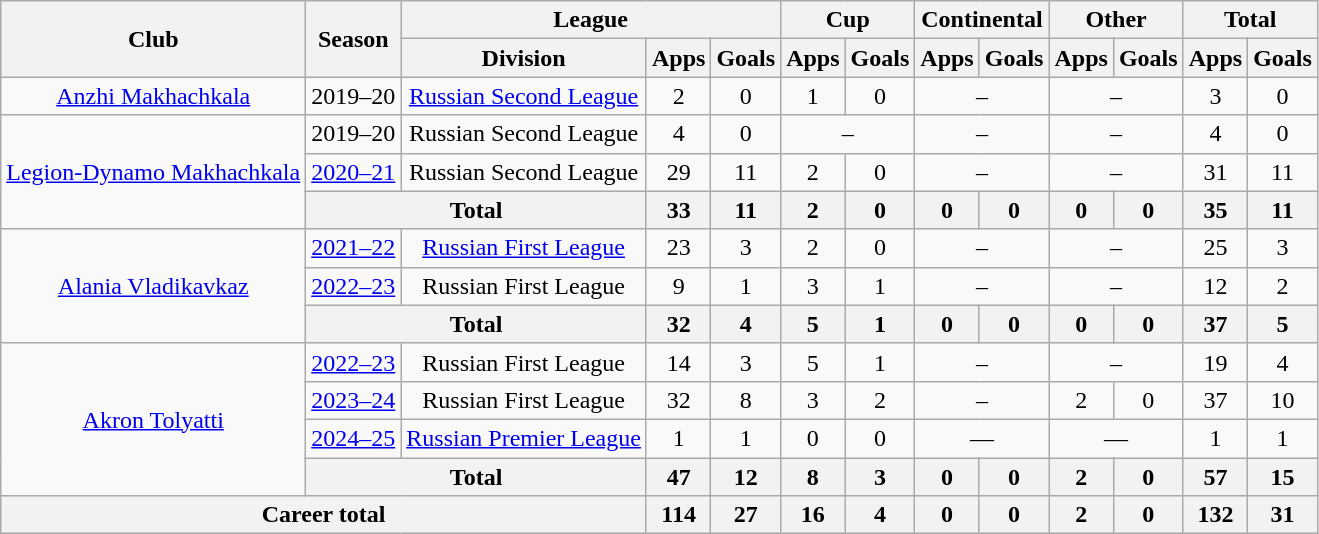<table class="wikitable" style="text-align: center;">
<tr>
<th rowspan=2>Club</th>
<th rowspan=2>Season</th>
<th colspan=3>League</th>
<th colspan=2>Cup</th>
<th colspan=2>Continental</th>
<th colspan=2>Other</th>
<th colspan=2>Total</th>
</tr>
<tr>
<th>Division</th>
<th>Apps</th>
<th>Goals</th>
<th>Apps</th>
<th>Goals</th>
<th>Apps</th>
<th>Goals</th>
<th>Apps</th>
<th>Goals</th>
<th>Apps</th>
<th>Goals</th>
</tr>
<tr>
<td><a href='#'>Anzhi Makhachkala</a></td>
<td>2019–20</td>
<td><a href='#'>Russian Second League</a></td>
<td>2</td>
<td>0</td>
<td>1</td>
<td>0</td>
<td colspan=2>–</td>
<td colspan=2>–</td>
<td>3</td>
<td>0</td>
</tr>
<tr>
<td rowspan="3"><a href='#'>Legion-Dynamo Makhachkala</a></td>
<td>2019–20</td>
<td>Russian Second League</td>
<td>4</td>
<td>0</td>
<td colspan=2>–</td>
<td colspan=2>–</td>
<td colspan=2>–</td>
<td>4</td>
<td>0</td>
</tr>
<tr>
<td><a href='#'>2020–21</a></td>
<td>Russian Second League</td>
<td>29</td>
<td>11</td>
<td>2</td>
<td>0</td>
<td colspan=2>–</td>
<td colspan=2>–</td>
<td>31</td>
<td>11</td>
</tr>
<tr>
<th colspan=2>Total</th>
<th>33</th>
<th>11</th>
<th>2</th>
<th>0</th>
<th>0</th>
<th>0</th>
<th>0</th>
<th>0</th>
<th>35</th>
<th>11</th>
</tr>
<tr>
<td rowspan="3"><a href='#'>Alania Vladikavkaz</a></td>
<td><a href='#'>2021–22</a></td>
<td><a href='#'>Russian First League</a></td>
<td>23</td>
<td>3</td>
<td>2</td>
<td>0</td>
<td colspan=2>–</td>
<td colspan=2>–</td>
<td>25</td>
<td>3</td>
</tr>
<tr>
<td><a href='#'>2022–23</a></td>
<td>Russian First League</td>
<td>9</td>
<td>1</td>
<td>3</td>
<td>1</td>
<td colspan=2>–</td>
<td colspan=2>–</td>
<td>12</td>
<td>2</td>
</tr>
<tr>
<th colspan=2>Total</th>
<th>32</th>
<th>4</th>
<th>5</th>
<th>1</th>
<th>0</th>
<th>0</th>
<th>0</th>
<th>0</th>
<th>37</th>
<th>5</th>
</tr>
<tr>
<td rowspan="4"><a href='#'>Akron Tolyatti</a></td>
<td><a href='#'>2022–23</a></td>
<td>Russian First League</td>
<td>14</td>
<td>3</td>
<td>5</td>
<td>1</td>
<td colspan=2>–</td>
<td colspan=2>–</td>
<td>19</td>
<td>4</td>
</tr>
<tr>
<td><a href='#'>2023–24</a></td>
<td>Russian First League</td>
<td>32</td>
<td>8</td>
<td>3</td>
<td>2</td>
<td colspan=2>–</td>
<td>2</td>
<td>0</td>
<td>37</td>
<td>10</td>
</tr>
<tr>
<td><a href='#'>2024–25</a></td>
<td><a href='#'>Russian Premier League</a></td>
<td>1</td>
<td>1</td>
<td>0</td>
<td>0</td>
<td colspan="2">—</td>
<td colspan="2">—</td>
<td>1</td>
<td>1</td>
</tr>
<tr>
<th colspan=2>Total</th>
<th>47</th>
<th>12</th>
<th>8</th>
<th>3</th>
<th>0</th>
<th>0</th>
<th>2</th>
<th>0</th>
<th>57</th>
<th>15</th>
</tr>
<tr>
<th colspan=3>Career total</th>
<th>114</th>
<th>27</th>
<th>16</th>
<th>4</th>
<th>0</th>
<th>0</th>
<th>2</th>
<th>0</th>
<th>132</th>
<th>31</th>
</tr>
</table>
